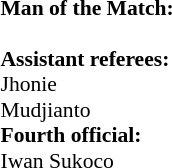<table width=50% style="font-size: 90%">
<tr>
<td><br><strong>Man of the Match:</strong>
<br><br><strong>Assistant referees:</strong>
<br>Jhonie
<br>Mudjianto
<br><strong>Fourth official:</strong>
<br>Iwan Sukoco</td>
</tr>
</table>
